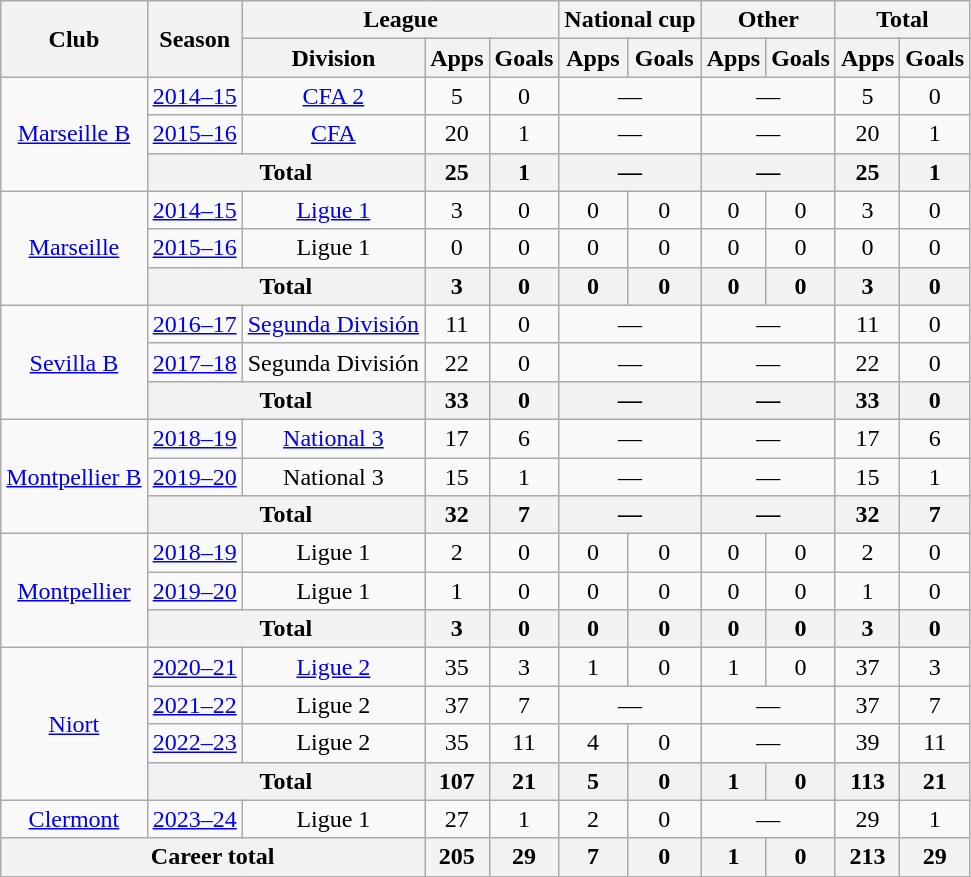<table class="wikitable" style="text-align:center">
<tr>
<th rowspan="2">Club</th>
<th rowspan="2">Season</th>
<th colspan="3">League</th>
<th colspan="2">National cup</th>
<th colspan="2">Other</th>
<th colspan="2">Total</th>
</tr>
<tr>
<th>Division</th>
<th>Apps</th>
<th>Goals</th>
<th>Apps</th>
<th>Goals</th>
<th>Apps</th>
<th>Goals</th>
<th>Apps</th>
<th>Goals</th>
</tr>
<tr>
<td rowspan="3"><a href='#'>Marseille B</a></td>
<td><a href='#'>2014–15</a></td>
<td><a href='#'>CFA 2</a></td>
<td>5</td>
<td>0</td>
<td colspan="2">—</td>
<td colspan="2">—</td>
<td>5</td>
<td>0</td>
</tr>
<tr>
<td><a href='#'>2015–16</a></td>
<td><a href='#'>CFA</a></td>
<td>20</td>
<td>1</td>
<td colspan="2">—</td>
<td colspan="2">—</td>
<td>20</td>
<td>1</td>
</tr>
<tr>
<th colspan="2">Total</th>
<th>25</th>
<th>1</th>
<th colspan="2">—</th>
<th colspan="2">—</th>
<th>25</th>
<th>1</th>
</tr>
<tr>
<td rowspan="3"><a href='#'>Marseille</a></td>
<td><a href='#'>2014–15</a></td>
<td><a href='#'>Ligue 1</a></td>
<td>3</td>
<td>0</td>
<td>0</td>
<td>0</td>
<td>0</td>
<td>0</td>
<td>3</td>
<td>0</td>
</tr>
<tr>
<td><a href='#'>2015–16</a></td>
<td>Ligue 1</td>
<td>0</td>
<td>0</td>
<td>0</td>
<td>0</td>
<td>0</td>
<td>0</td>
<td>0</td>
<td>0</td>
</tr>
<tr>
<th colspan="2">Total</th>
<th>3</th>
<th>0</th>
<th>0</th>
<th>0</th>
<th>0</th>
<th>0</th>
<th>3</th>
<th>0</th>
</tr>
<tr>
<td rowspan="3"><a href='#'>Sevilla B</a></td>
<td><a href='#'>2016–17</a></td>
<td><a href='#'>Segunda División</a></td>
<td>11</td>
<td>0</td>
<td colspan="2">—</td>
<td colspan="2">—</td>
<td>11</td>
<td>0</td>
</tr>
<tr>
<td><a href='#'>2017–18</a></td>
<td>Segunda División</td>
<td>22</td>
<td>0</td>
<td colspan="2">—</td>
<td colspan="2">—</td>
<td>22</td>
<td>0</td>
</tr>
<tr>
<th colspan="2">Total</th>
<th>33</th>
<th>0</th>
<th colspan="2">—</th>
<th colspan="2">—</th>
<th>33</th>
<th>0</th>
</tr>
<tr>
<td rowspan="3"><a href='#'>Montpellier B</a></td>
<td><a href='#'>2018–19</a></td>
<td><a href='#'>National 3</a></td>
<td>17</td>
<td>6</td>
<td colspan="2">—</td>
<td colspan="2">—</td>
<td>17</td>
<td>6</td>
</tr>
<tr>
<td><a href='#'>2019–20</a></td>
<td>National 3</td>
<td>15</td>
<td>1</td>
<td colspan="2">—</td>
<td colspan="2">—</td>
<td>15</td>
<td>1</td>
</tr>
<tr>
<th colspan="2">Total</th>
<th>32</th>
<th>7</th>
<th colspan="2">—</th>
<th colspan="2">—</th>
<th>32</th>
<th>7</th>
</tr>
<tr>
<td rowspan="3"><a href='#'>Montpellier</a></td>
<td><a href='#'>2018–19</a></td>
<td>Ligue 1</td>
<td>2</td>
<td>0</td>
<td>0</td>
<td>0</td>
<td>0</td>
<td>0</td>
<td>2</td>
<td>0</td>
</tr>
<tr>
<td><a href='#'>2019–20</a></td>
<td>Ligue 1</td>
<td>1</td>
<td>0</td>
<td>0</td>
<td>0</td>
<td>0</td>
<td>0</td>
<td>1</td>
<td>0</td>
</tr>
<tr>
<th colspan="2">Total</th>
<th>3</th>
<th>0</th>
<th>0</th>
<th>0</th>
<th>0</th>
<th>0</th>
<th>3</th>
<th>0</th>
</tr>
<tr>
<td rowspan="4"><a href='#'>Niort</a></td>
<td><a href='#'>2020–21</a></td>
<td><a href='#'>Ligue 2</a></td>
<td>35</td>
<td>3</td>
<td>1</td>
<td>0</td>
<td>1</td>
<td>0</td>
<td>37</td>
<td>3</td>
</tr>
<tr>
<td><a href='#'>2021–22</a></td>
<td>Ligue 2</td>
<td>37</td>
<td>7</td>
<td colspan="2">—</td>
<td colspan="2">—</td>
<td>37</td>
<td>7</td>
</tr>
<tr>
<td><a href='#'>2022–23</a></td>
<td>Ligue 2</td>
<td>35</td>
<td>11</td>
<td>4</td>
<td>0</td>
<td colspan="2">—</td>
<td>39</td>
<td>11</td>
</tr>
<tr>
<th colspan="2">Total</th>
<th>107</th>
<th>21</th>
<th>5</th>
<th>0</th>
<th>1</th>
<th>0</th>
<th>113</th>
<th>21</th>
</tr>
<tr>
<td><a href='#'>Clermont</a></td>
<td><a href='#'>2023–24</a></td>
<td>Ligue 1</td>
<td>27</td>
<td>1</td>
<td>2</td>
<td>0</td>
<td colspan="2">—</td>
<td>29</td>
<td>1</td>
</tr>
<tr>
<th colspan="3">Career total</th>
<th>205</th>
<th>29</th>
<th>7</th>
<th>0</th>
<th>1</th>
<th>0</th>
<th>213</th>
<th>29</th>
</tr>
</table>
